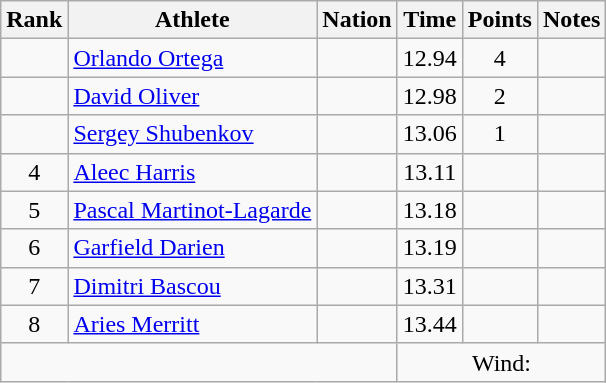<table class="wikitable mw-datatable sortable" style="text-align:center;">
<tr>
<th>Rank</th>
<th>Athlete</th>
<th>Nation</th>
<th>Time</th>
<th>Points</th>
<th>Notes</th>
</tr>
<tr>
<td></td>
<td align="left"><a href='#'>Orlando Ortega</a></td>
<td align="left"></td>
<td>12.94</td>
<td>4</td>
<td></td>
</tr>
<tr>
<td></td>
<td align="left"><a href='#'>David Oliver</a></td>
<td align="left"></td>
<td>12.98</td>
<td>2</td>
<td></td>
</tr>
<tr>
<td></td>
<td align="left"><a href='#'>Sergey Shubenkov</a></td>
<td align="left"></td>
<td>13.06</td>
<td>1</td>
<td><strong></strong></td>
</tr>
<tr>
<td>4</td>
<td align="left"><a href='#'>Aleec Harris</a></td>
<td align="left"></td>
<td>13.11</td>
<td></td>
<td></td>
</tr>
<tr>
<td>5</td>
<td align="left"><a href='#'>Pascal Martinot-Lagarde</a></td>
<td align="left"></td>
<td>13.18</td>
<td></td>
<td></td>
</tr>
<tr>
<td>6</td>
<td align="left"><a href='#'>Garfield Darien</a></td>
<td align="left"></td>
<td>13.19</td>
<td></td>
<td></td>
</tr>
<tr>
<td>7</td>
<td align="left"><a href='#'>Dimitri Bascou</a></td>
<td align="left"></td>
<td>13.31</td>
<td></td>
<td></td>
</tr>
<tr>
<td>8</td>
<td align="left"><a href='#'>Aries Merritt</a></td>
<td align="left"></td>
<td>13.44</td>
<td></td>
<td></td>
</tr>
<tr class="sortbottom">
<td colspan=3></td>
<td colspan=3>Wind: </td>
</tr>
</table>
